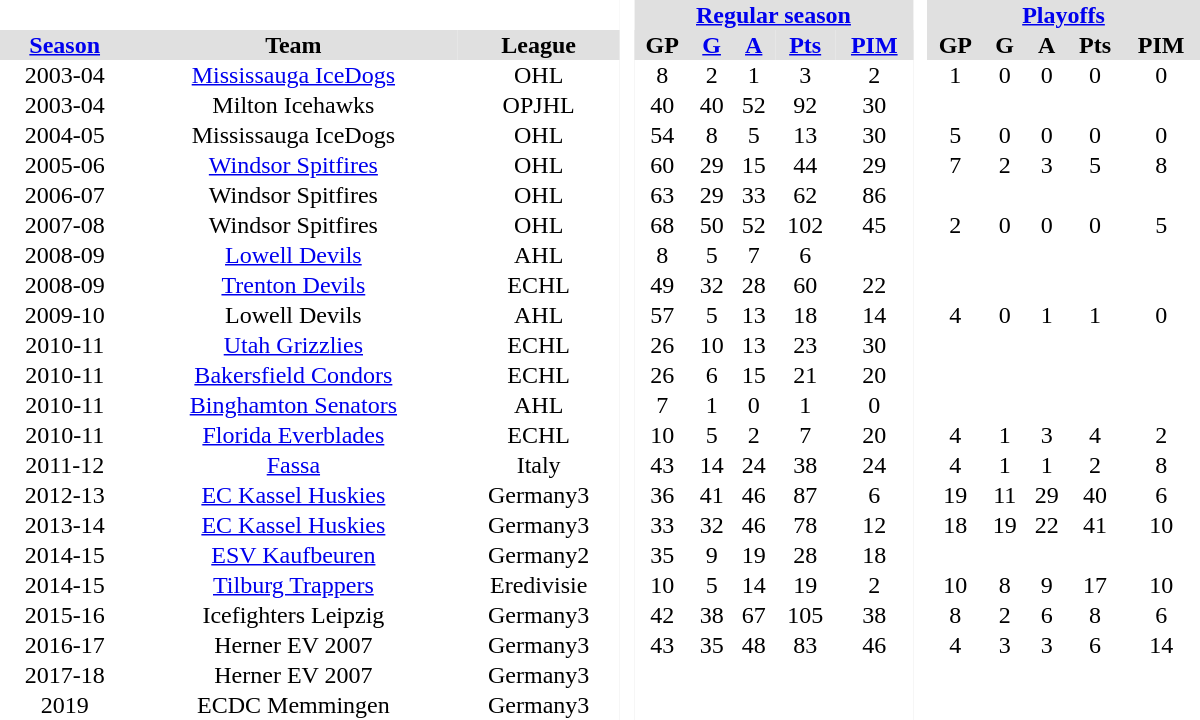<table border="0" cellpadding="1" cellspacing="0" style="text-align:center; width:50em">
<tr style="background:#e0e0e0;">
<th colspan="3" style="background:#fff;"> </th>
<th rowspan="105" style="background:#fff;"> </th>
<th colspan="5"><a href='#'>Regular season</a></th>
<th rowspan="105" style="background:#fff;"> </th>
<th colspan="5"><a href='#'>Playoffs</a></th>
</tr>
<tr style="background:#e0e0e0;">
<th><a href='#'>Season</a></th>
<th>Team</th>
<th>League</th>
<th>GP</th>
<th><a href='#'>G</a></th>
<th><a href='#'>A</a></th>
<th><a href='#'>Pts</a></th>
<th><a href='#'>PIM</a></th>
<th>GP</th>
<th>G</th>
<th>A</th>
<th>Pts</th>
<th>PIM</th>
</tr>
<tr>
<td>2003-04</td>
<td><a href='#'>Mississauga IceDogs</a></td>
<td>OHL</td>
<td>8</td>
<td>2</td>
<td>1</td>
<td>3</td>
<td>2</td>
<td>1</td>
<td>0</td>
<td>0</td>
<td>0</td>
<td>0</td>
</tr>
<tr>
<td>2003-04</td>
<td>Milton Icehawks</td>
<td>OPJHL</td>
<td>40</td>
<td>40</td>
<td>52</td>
<td>92</td>
<td>30</td>
<td></td>
<td></td>
<td></td>
<td></td>
<td></td>
</tr>
<tr>
<td>2004-05</td>
<td>Mississauga IceDogs</td>
<td>OHL</td>
<td>54</td>
<td>8</td>
<td>5</td>
<td>13</td>
<td>30</td>
<td>5</td>
<td>0</td>
<td>0</td>
<td>0</td>
<td>0</td>
</tr>
<tr>
<td>2005-06</td>
<td><a href='#'>Windsor Spitfires</a></td>
<td>OHL</td>
<td>60</td>
<td>29</td>
<td>15</td>
<td>44</td>
<td>29</td>
<td>7</td>
<td>2</td>
<td>3</td>
<td>5</td>
<td>8</td>
</tr>
<tr>
<td>2006-07</td>
<td>Windsor Spitfires</td>
<td>OHL</td>
<td>63</td>
<td>29</td>
<td>33</td>
<td>62</td>
<td>86</td>
<td></td>
<td></td>
<td></td>
<td></td>
<td></td>
</tr>
<tr>
<td>2007-08</td>
<td>Windsor Spitfires</td>
<td>OHL</td>
<td>68</td>
<td>50</td>
<td>52</td>
<td>102</td>
<td>45</td>
<td>2</td>
<td>0</td>
<td>0</td>
<td>0</td>
<td>5</td>
</tr>
<tr>
<td>2008-09</td>
<td><a href='#'>Lowell Devils</a></td>
<td>AHL</td>
<td>8</td>
<td>5</td>
<td 2>7</td>
<td>6</td>
<td></td>
<td></td>
<td></td>
<td></td>
<td></td>
</tr>
<tr>
<td>2008-09</td>
<td><a href='#'>Trenton Devils</a></td>
<td>ECHL</td>
<td>49</td>
<td>32</td>
<td>28</td>
<td>60</td>
<td>22</td>
<td></td>
<td></td>
<td></td>
<td></td>
<td></td>
</tr>
<tr>
<td>2009-10</td>
<td>Lowell Devils</td>
<td>AHL</td>
<td>57</td>
<td>5</td>
<td>13</td>
<td>18</td>
<td>14</td>
<td>4</td>
<td>0</td>
<td>1</td>
<td>1</td>
<td>0</td>
</tr>
<tr>
<td>2010-11</td>
<td><a href='#'>Utah Grizzlies</a></td>
<td>ECHL</td>
<td>26</td>
<td>10</td>
<td>13</td>
<td>23</td>
<td>30</td>
<td></td>
<td></td>
<td></td>
<td></td>
<td></td>
</tr>
<tr>
<td>2010-11</td>
<td><a href='#'>Bakersfield Condors</a></td>
<td>ECHL</td>
<td>26</td>
<td>6</td>
<td>15</td>
<td>21</td>
<td>20</td>
<td></td>
<td></td>
<td></td>
<td></td>
<td></td>
</tr>
<tr>
<td>2010-11</td>
<td><a href='#'>Binghamton Senators</a></td>
<td>AHL</td>
<td>7</td>
<td>1</td>
<td>0</td>
<td>1</td>
<td>0</td>
<td></td>
<td></td>
<td></td>
<td></td>
<td></td>
</tr>
<tr>
<td>2010-11</td>
<td><a href='#'>Florida Everblades</a></td>
<td>ECHL</td>
<td>10</td>
<td>5</td>
<td>2</td>
<td>7</td>
<td>20</td>
<td>4</td>
<td>1</td>
<td>3</td>
<td>4</td>
<td>2</td>
</tr>
<tr>
<td>2011-12</td>
<td><a href='#'>Fassa</a></td>
<td>Italy</td>
<td>43</td>
<td>14</td>
<td>24</td>
<td>38</td>
<td>24</td>
<td>4</td>
<td>1</td>
<td>1</td>
<td>2</td>
<td>8</td>
</tr>
<tr>
<td>2012-13</td>
<td><a href='#'>EC Kassel Huskies</a></td>
<td>Germany3</td>
<td>36</td>
<td>41</td>
<td>46</td>
<td>87</td>
<td>6</td>
<td>19</td>
<td>11</td>
<td>29</td>
<td>40</td>
<td>6</td>
</tr>
<tr>
<td>2013-14</td>
<td><a href='#'>EC Kassel Huskies</a></td>
<td>Germany3</td>
<td>33</td>
<td>32</td>
<td>46</td>
<td>78</td>
<td>12</td>
<td>18</td>
<td>19</td>
<td>22</td>
<td>41</td>
<td>10</td>
</tr>
<tr>
<td>2014-15</td>
<td><a href='#'>ESV Kaufbeuren</a></td>
<td>Germany2</td>
<td>35</td>
<td>9</td>
<td>19</td>
<td>28</td>
<td>18</td>
<td></td>
<td></td>
<td></td>
<td></td>
<td></td>
</tr>
<tr>
<td>2014-15</td>
<td><a href='#'>Tilburg Trappers</a></td>
<td>Eredivisie</td>
<td>10</td>
<td>5</td>
<td>14</td>
<td>19</td>
<td>2</td>
<td>10</td>
<td>8</td>
<td>9</td>
<td>17</td>
<td>10</td>
</tr>
<tr>
<td>2015-16</td>
<td>Icefighters Leipzig</td>
<td>Germany3</td>
<td>42</td>
<td>38</td>
<td>67</td>
<td>105</td>
<td>38</td>
<td>8</td>
<td>2</td>
<td>6</td>
<td>8</td>
<td>6</td>
</tr>
<tr>
<td>2016-17</td>
<td>Herner EV 2007</td>
<td>Germany3</td>
<td>43</td>
<td>35</td>
<td>48</td>
<td>83</td>
<td>46</td>
<td>4</td>
<td>3</td>
<td>3</td>
<td>6</td>
<td>14</td>
</tr>
<tr>
<td>2017-18</td>
<td>Herner EV 2007</td>
<td>Germany3</td>
<td></td>
<td></td>
<td></td>
<td></td>
<td></td>
<td></td>
<td></td>
<td></td>
<td></td>
<td></td>
</tr>
<tr>
<td>2019</td>
<td>ECDC Memmingen</td>
<td>Germany3</td>
<th></th>
<td></td>
<td></td>
<td></td>
<td></td>
<td></td>
<th></th>
<td></td>
<td></td>
<td></td>
</tr>
</table>
